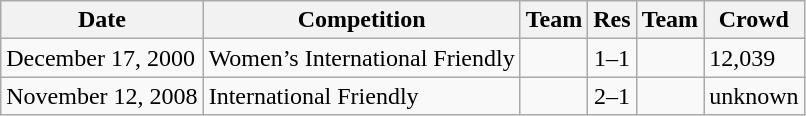<table class="wikitable">
<tr>
<th>Date</th>
<th>Competition</th>
<th>Team</th>
<th>Res</th>
<th>Team</th>
<th>Crowd</th>
</tr>
<tr>
<td>December 17, 2000</td>
<td>Women’s International Friendly</td>
<td></td>
<td align=center>1–1</td>
<td></td>
<td>12,039</td>
</tr>
<tr>
<td>November 12, 2008</td>
<td>International Friendly</td>
<td><strong></strong></td>
<td align=center>2–1</td>
<td></td>
<td>unknown</td>
</tr>
</table>
